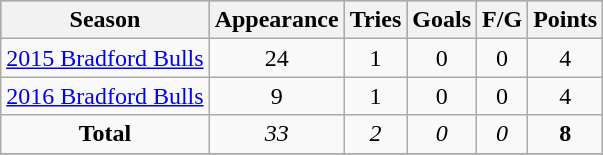<table class="wikitable" style="text-align:center;">
<tr bgcolor=#bdb76b>
<th>Season</th>
<th>Appearance</th>
<th>Tries</th>
<th>Goals</th>
<th>F/G</th>
<th>Points</th>
</tr>
<tr>
<td><a href='#'>2015 Bradford Bulls</a></td>
<td>24</td>
<td>1</td>
<td>0</td>
<td>0</td>
<td>4</td>
</tr>
<tr>
<td><a href='#'>2016 Bradford Bulls</a></td>
<td>9</td>
<td>1</td>
<td>0</td>
<td>0</td>
<td>4</td>
</tr>
<tr>
<td><strong>Total</strong></td>
<td><em>33</em></td>
<td><em>2</em></td>
<td><em>0</em></td>
<td><em>0</em></td>
<td><strong>8</strong></td>
</tr>
<tr>
</tr>
</table>
